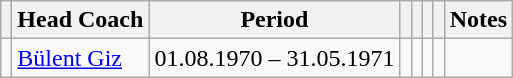<table class="wikitable" style="text-align: left;">
<tr>
<th></th>
<th>Head Coach</th>
<th>Period</th>
<th></th>
<th></th>
<th></th>
<th></th>
<th>Notes</th>
</tr>
<tr>
<td></td>
<td><a href='#'>Bülent Giz</a></td>
<td>01.08.1970 – 31.05.1971</td>
<td align="center"></td>
<td align="center"></td>
<td align="center"></td>
<td align="center"></td>
<td></td>
</tr>
</table>
